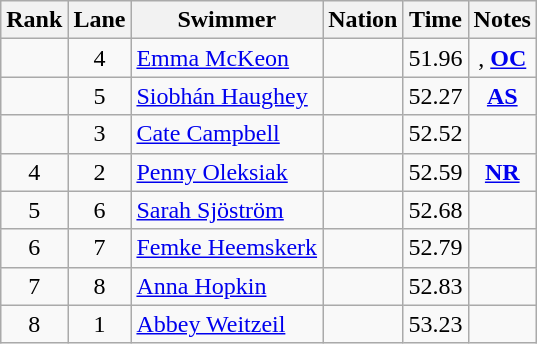<table class="wikitable sortable" style="text-align:center">
<tr>
<th>Rank</th>
<th>Lane</th>
<th>Swimmer</th>
<th>Nation</th>
<th>Time</th>
<th>Notes</th>
</tr>
<tr>
<td></td>
<td>4</td>
<td align=left><a href='#'>Emma McKeon</a></td>
<td align=left></td>
<td>51.96</td>
<td>, <strong><a href='#'>OC</a></strong></td>
</tr>
<tr>
<td></td>
<td>5</td>
<td align=left><a href='#'>Siobhán Haughey</a></td>
<td align=left></td>
<td>52.27</td>
<td><strong><a href='#'>AS</a></strong></td>
</tr>
<tr>
<td></td>
<td>3</td>
<td align=left><a href='#'>Cate Campbell</a></td>
<td align=left></td>
<td>52.52</td>
<td></td>
</tr>
<tr>
<td>4</td>
<td>2</td>
<td align=left><a href='#'>Penny Oleksiak</a></td>
<td align=left></td>
<td>52.59</td>
<td><strong><a href='#'>NR</a></strong></td>
</tr>
<tr>
<td>5</td>
<td>6</td>
<td align=left><a href='#'>Sarah Sjöström</a></td>
<td align=left></td>
<td>52.68</td>
<td></td>
</tr>
<tr>
<td>6</td>
<td>7</td>
<td align=left><a href='#'>Femke Heemskerk</a></td>
<td align=left></td>
<td>52.79</td>
<td></td>
</tr>
<tr>
<td>7</td>
<td>8</td>
<td align=left><a href='#'>Anna Hopkin</a></td>
<td align=left></td>
<td>52.83</td>
<td></td>
</tr>
<tr>
<td>8</td>
<td>1</td>
<td align=left><a href='#'>Abbey Weitzeil</a></td>
<td align=left></td>
<td>53.23</td>
<td></td>
</tr>
</table>
